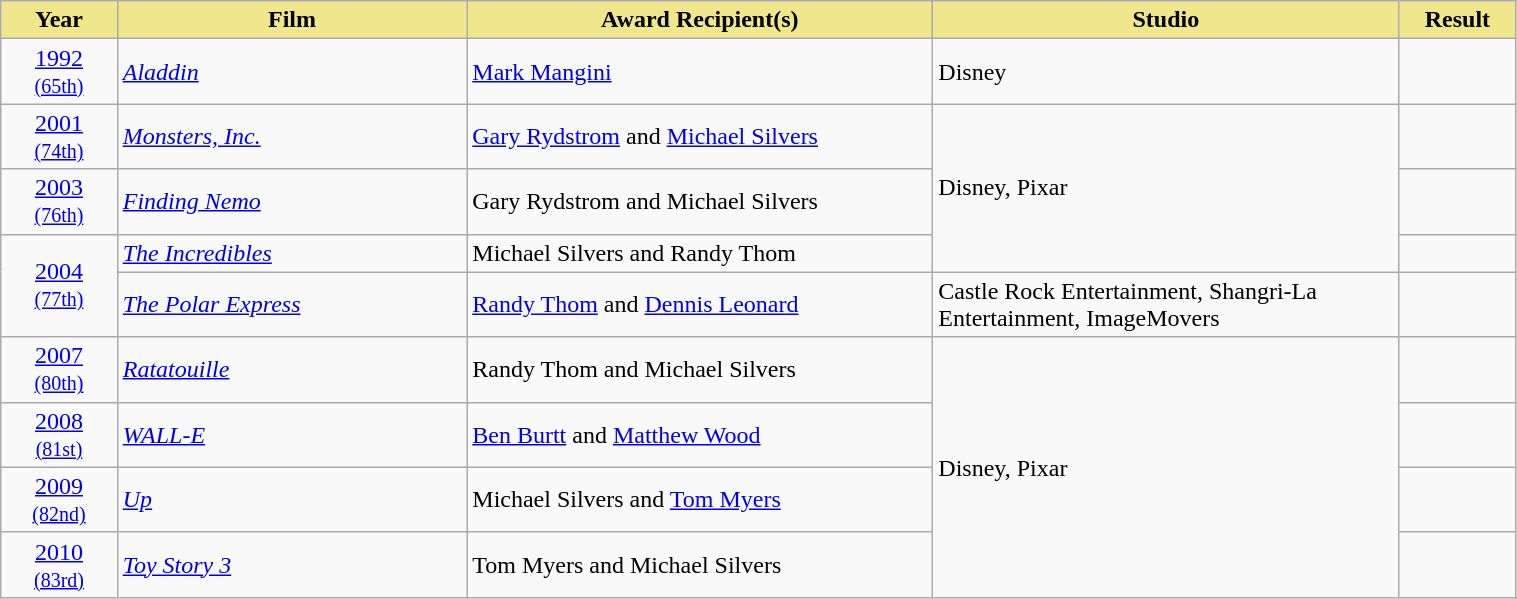<table class="wikitable" width="80%">
<tr>
<th width="5%" style="background:#F0E68C">Year</th>
<th width="15%" style="background:#F0E68C">Film</th>
<th width="20%" style="background:#F0E68C">Award Recipient(s)</th>
<th width="20%" style="background:#F0E68C">Studio</th>
<th width="5%" style="background:#F0E68C">Result</th>
</tr>
<tr>
<td align="center"><a href='#'>1992</a><br><small><a href='#'>(65th)</a></small></td>
<td><em><a href='#'>Aladdin</a></em></td>
<td><a href='#'>Mark Mangini</a></td>
<td>Disney</td>
<td></td>
</tr>
<tr>
<td align="center"><a href='#'>2001</a><br><small><a href='#'>(74th)</a></small></td>
<td><em><a href='#'>Monsters, Inc.</a></em></td>
<td><a href='#'>Gary Rydstrom</a> and <a href='#'>Michael Silvers</a></td>
<td rowspan="3">Disney, Pixar</td>
<td></td>
</tr>
<tr>
<td align="center"><a href='#'>2003</a><br><small><a href='#'>(76th)</a></small></td>
<td><em><a href='#'>Finding Nemo</a></em></td>
<td>Gary Rydstrom and Michael Silvers</td>
<td></td>
</tr>
<tr>
<td rowspan="2" align="center"><a href='#'>2004</a><br><small><a href='#'>(77th)</a></small></td>
<td><em><a href='#'>The Incredibles</a></em></td>
<td>Michael Silvers and Randy Thom</td>
<td></td>
</tr>
<tr>
<td><em><a href='#'>The Polar Express</a></em></td>
<td><a href='#'>Randy Thom</a> and <a href='#'>Dennis Leonard</a></td>
<td>Castle Rock Entertainment, Shangri-La Entertainment, ImageMovers</td>
<td></td>
</tr>
<tr>
<td align="center"><a href='#'>2007</a><br><small><a href='#'>(80th)</a></small></td>
<td><em><a href='#'>Ratatouille</a></em></td>
<td>Randy Thom and Michael Silvers</td>
<td rowspan="4">Disney, Pixar</td>
<td></td>
</tr>
<tr>
<td align="center"><a href='#'>2008</a><br><small><a href='#'>(81st)</a></small></td>
<td><em><a href='#'>WALL-E</a></em></td>
<td><a href='#'>Ben Burtt</a> and <a href='#'>Matthew Wood</a></td>
<td></td>
</tr>
<tr>
<td align="center"><a href='#'>2009</a><br><small><a href='#'>(82nd)</a></small></td>
<td><em><a href='#'>Up</a></em></td>
<td>Michael Silvers and <a href='#'>Tom Myers</a></td>
<td></td>
</tr>
<tr>
<td align="center"><a href='#'>2010</a><br><small><a href='#'>(83rd)</a></small></td>
<td><em><a href='#'>Toy Story 3</a></em></td>
<td>Tom Myers and Michael Silvers</td>
<td></td>
</tr>
</table>
